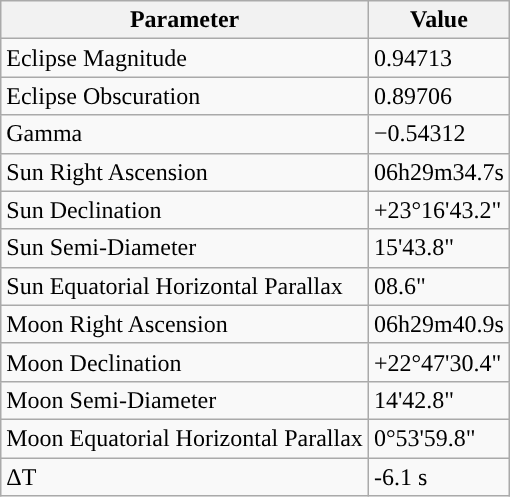<table class="wikitable">
<tr>
<th>Parameter</th>
<th>Value</th>
</tr>
<tr>
<td>Eclipse Magnitude</td>
<td>0.94713</td>
</tr>
<tr>
<td>Eclipse Obscuration</td>
<td>0.89706</td>
</tr>
<tr>
<td>Gamma</td>
<td>−0.54312</td>
</tr>
<tr>
<td>Sun Right Ascension</td>
<td>06h29m34.7s</td>
</tr>
<tr>
<td>Sun Declination</td>
<td>+23°16'43.2"</td>
</tr>
<tr>
<td>Sun Semi-Diameter</td>
<td>15'43.8"</td>
</tr>
<tr>
<td>Sun Equatorial Horizontal Parallax</td>
<td>08.6"</td>
</tr>
<tr>
<td>Moon Right Ascension</td>
<td>06h29m40.9s</td>
</tr>
<tr>
<td>Moon Declination</td>
<td>+22°47'30.4"</td>
</tr>
<tr>
<td>Moon Semi-Diameter</td>
<td>14'42.8"</td>
</tr>
<tr>
<td>Moon Equatorial Horizontal Parallax</td>
<td>0°53'59.8"</td>
</tr>
<tr>
<td>ΔT</td>
<td>-6.1 s</td>
</tr>
</table>
